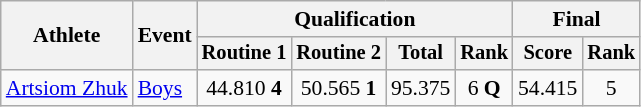<table class="wikitable" style="font-size:90%">
<tr>
<th rowspan="2">Athlete</th>
<th rowspan="2">Event</th>
<th colspan="4">Qualification</th>
<th colspan="2">Final</th>
</tr>
<tr style="font-size:95%">
<th>Routine 1</th>
<th>Routine 2</th>
<th>Total</th>
<th>Rank</th>
<th>Score</th>
<th>Rank</th>
</tr>
<tr align=center>
<td align=left><a href='#'>Artsiom Zhuk</a></td>
<td align=left><a href='#'>Boys</a></td>
<td>44.810	<strong>4		</strong></td>
<td>50.565	<strong>1</strong></td>
<td>95.375</td>
<td>6 <strong>Q</strong></td>
<td>54.415</td>
<td>5</td>
</tr>
</table>
